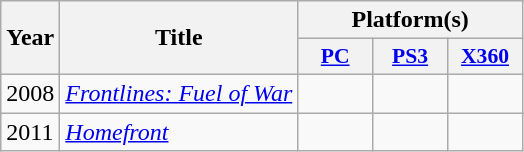<table class="wikitable">
<tr>
<th rowspan="2">Year</th>
<th rowspan="2">Title</th>
<th colspan="3">Platform(s)</th>
</tr>
<tr>
<th style="width:3em; font-size:90%"><a href='#'>PC</a></th>
<th style="width:3em; font-size:90%"><a href='#'>PS3</a></th>
<th style="width:3em; font-size:90%"><a href='#'>X360</a></th>
</tr>
<tr>
<td>2008</td>
<td><em><a href='#'>Frontlines: Fuel of War</a></em></td>
<td></td>
<td></td>
<td></td>
</tr>
<tr>
<td>2011</td>
<td><em><a href='#'>Homefront</a></em></td>
<td></td>
<td></td>
<td></td>
</tr>
</table>
